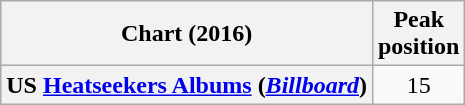<table class="wikitable plainrowheaders" style="text-align:center">
<tr>
<th>Chart (2016)</th>
<th>Peak<br>position</th>
</tr>
<tr>
<th scope="row">US <a href='#'>Heatseekers Albums</a> (<em><a href='#'>Billboard</a></em>)</th>
<td>15</td>
</tr>
</table>
